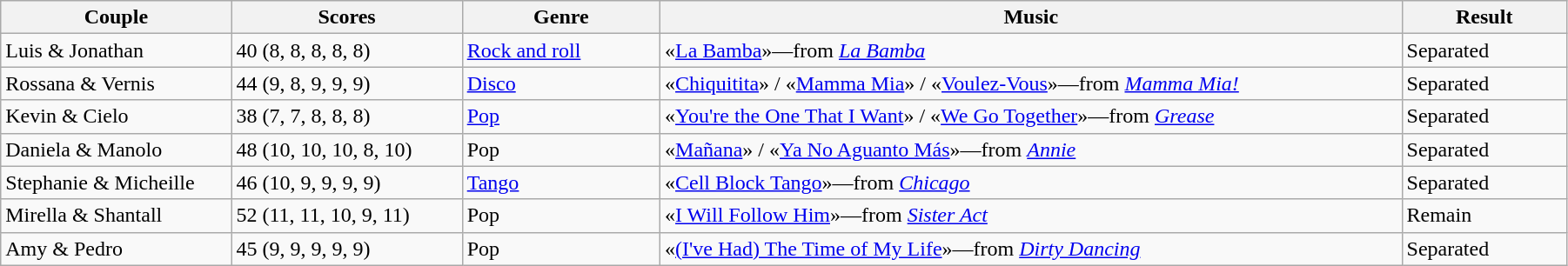<table class="wikitable sortable" style="width:95%; white-space:nowrap">
<tr>
<th style="width:14%">Couple</th>
<th style="width:14%">Scores</th>
<th style="width:12%">Genre</th>
<th style="width:45%">Music</th>
<th style="width:10%">Result</th>
</tr>
<tr>
<td>Luis & Jonathan</td>
<td>40 (8, 8, 8, 8, 8)</td>
<td><a href='#'>Rock and roll</a></td>
<td>«<a href='#'>La Bamba</a>»—from <em><a href='#'>La Bamba</a></em></td>
<td>Separated</td>
</tr>
<tr>
<td>Rossana & Vernis</td>
<td>44 (9, 8, 9, 9, 9)</td>
<td><a href='#'>Disco</a></td>
<td>«<a href='#'>Chiquitita</a>» / «<a href='#'>Mamma Mia</a>» / «<a href='#'>Voulez-Vous</a>»—from <em><a href='#'>Mamma Mia!</a></em></td>
<td>Separated</td>
</tr>
<tr>
<td>Kevin & Cielo</td>
<td>38 (7, 7, 8, 8, 8)</td>
<td><a href='#'>Pop</a></td>
<td>«<a href='#'>You're the One That I Want</a>» / «<a href='#'>We Go Together</a>»—from <em><a href='#'>Grease</a></em></td>
<td>Separated</td>
</tr>
<tr>
<td>Daniela & Manolo</td>
<td>48 (10, 10, 10, 8, 10)</td>
<td>Pop</td>
<td>«<a href='#'>Mañana</a>» / «<a href='#'>Ya No Aguanto Más</a>»—from <em><a href='#'>Annie</a></em></td>
<td>Separated</td>
</tr>
<tr>
<td>Stephanie & Micheille</td>
<td>46 (10, 9, 9, 9, 9)</td>
<td><a href='#'>Tango</a></td>
<td>«<a href='#'>Cell Block Tango</a>»—from <em><a href='#'>Chicago</a></em></td>
<td>Separated</td>
</tr>
<tr>
<td>Mirella & Shantall</td>
<td>52 (11, 11, 10, 9, 11)</td>
<td>Pop</td>
<td>«<a href='#'>I Will Follow Him</a>»—from <em><a href='#'>Sister Act</a></em></td>
<td>Remain</td>
</tr>
<tr>
<td>Amy & Pedro</td>
<td>45 (9, 9, 9, 9, 9)</td>
<td>Pop</td>
<td>«<a href='#'>(I've Had) The Time of My Life</a>»—from <em><a href='#'>Dirty Dancing</a></em></td>
<td>Separated</td>
</tr>
</table>
